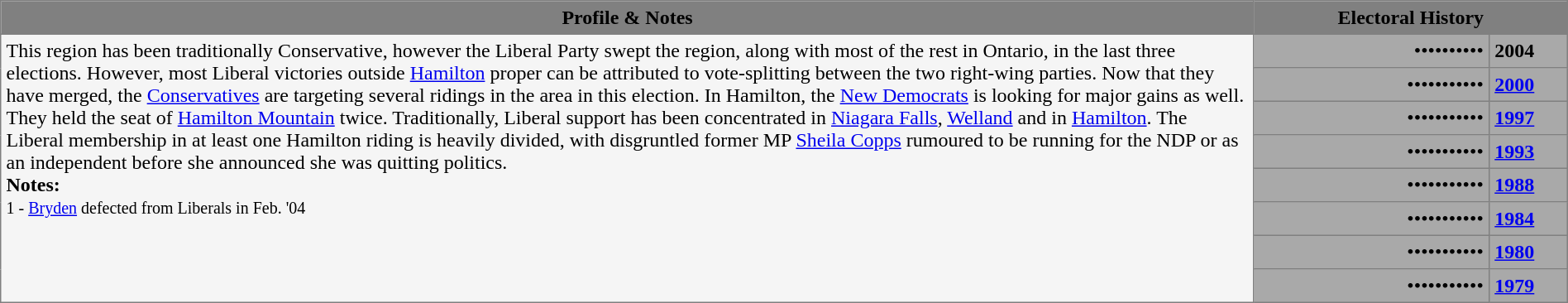<table border="1" cellpadding="4" cellspacing="0" style="border-collapse: collapse">
<tr bgcolor=gray>
<th width=80%>Profile & Notes</th>
<th colspan=2>Electoral History</th>
</tr>
<tr>
<td bgcolor=whitesmoke rowspan=8 valign=top>This region has been traditionally Conservative, however the Liberal Party swept the region, along with most of the rest in Ontario, in the last three elections. However, most Liberal victories outside <a href='#'>Hamilton</a> proper can be attributed to vote-splitting between the two right-wing parties. Now that they have merged, the <a href='#'>Conservatives</a> are targeting several ridings in the area in this election. In Hamilton, the <a href='#'>New Democrats</a> is looking for major gains as well. They held the seat of <a href='#'>Hamilton Mountain</a> twice. Traditionally, Liberal support has been concentrated in <a href='#'>Niagara Falls</a>, <a href='#'>Welland</a> and in <a href='#'>Hamilton</a>. The Liberal membership in at least one Hamilton riding is heavily divided, with disgruntled former MP <a href='#'>Sheila Copps</a> rumoured to be running for the NDP or as an independent before she announced she was quitting politics.<br><strong>Notes:</strong><small>
<br>1 - <a href='#'>Bryden</a> defected from Liberals in Feb. '04
</small></td>
<td bgcolor=darkgray align=right valign=center><span>•</span><span>•••••••</span><span>••</span></td>
<td bgcolor=darkgray valign=center width=5%><strong>2004</strong></td>
</tr>
<tr>
<td bgcolor=darkgray align=right valign=center><span>•••••••••••</span></td>
<td bgcolor=darkgray valign=center><strong><a href='#'>2000</a></strong></td>
</tr>
<tr>
<td bgcolor=darkgray align=right valign=center><span>•••••••••••</span></td>
<td bgcolor=darkgray valign=center><strong><a href='#'>1997</a></strong></td>
</tr>
<tr>
<td bgcolor=darkgray align=right valign=center><span>•••••••••••</span></td>
<td bgcolor=darkgray valign=center><strong><a href='#'>1993</a></strong></td>
</tr>
<tr>
<td bgcolor=darkgray align=right valign=center><span>••••</span><span>•••••••</span></td>
<td bgcolor=darkgray valign=center><strong><a href='#'>1988</a></strong></td>
</tr>
<tr>
<td bgcolor=darkgray align=right valign=center><span>•</span><span>•</span><span>•••••••••</span></td>
<td bgcolor=darkgray valign=center><strong><a href='#'>1984</a></strong></td>
</tr>
<tr>
<td bgcolor=darkgray align=right valign=center><span>•</span><span>••••</span><span>••••••</span></td>
<td bgcolor=darkgray valign=center><strong><a href='#'>1980</a></strong></td>
</tr>
<tr>
<td bgcolor=darkgray align=right valign=center><span>••</span><span>•••••••••</span></td>
<td bgcolor=darkgray valign=center><strong><a href='#'>1979</a></strong></td>
</tr>
</table>
